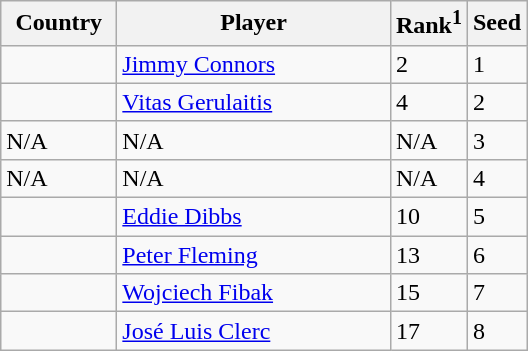<table class="sortable wikitable">
<tr>
<th width="70">Country</th>
<th width="175">Player</th>
<th>Rank<sup>1</sup></th>
<th>Seed</th>
</tr>
<tr>
<td></td>
<td><a href='#'>Jimmy Connors</a></td>
<td>2</td>
<td>1</td>
</tr>
<tr>
<td></td>
<td><a href='#'>Vitas Gerulaitis</a></td>
<td>4</td>
<td>2</td>
</tr>
<tr>
<td>N/A</td>
<td>N/A</td>
<td>N/A</td>
<td>3</td>
</tr>
<tr>
<td>N/A</td>
<td>N/A</td>
<td>N/A</td>
<td>4</td>
</tr>
<tr>
<td></td>
<td><a href='#'>Eddie Dibbs</a></td>
<td>10</td>
<td>5</td>
</tr>
<tr>
<td></td>
<td><a href='#'>Peter Fleming</a></td>
<td>13</td>
<td>6</td>
</tr>
<tr>
<td></td>
<td><a href='#'>Wojciech Fibak</a></td>
<td>15</td>
<td>7</td>
</tr>
<tr>
<td></td>
<td><a href='#'>José Luis Clerc</a></td>
<td>17</td>
<td>8</td>
</tr>
</table>
